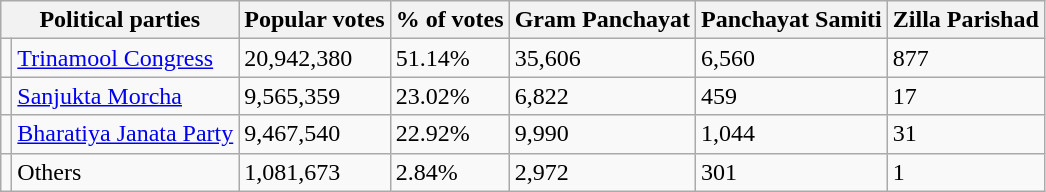<table class="wikitable">
<tr>
<th colspan="2">Political parties</th>
<th>Popular votes</th>
<th>% of votes</th>
<th><strong>Gram Panchayat</strong></th>
<th><strong>Panchayat Samiti</strong></th>
<th><strong>Zilla Parishad</strong></th>
</tr>
<tr>
<td></td>
<td><a href='#'>Trinamool Congress</a></td>
<td>20,942,380</td>
<td>51.14%</td>
<td>35,606</td>
<td>6,560</td>
<td>877</td>
</tr>
<tr>
<td></td>
<td><a href='#'>Sanjukta Morcha</a></td>
<td>9,565,359</td>
<td>23.02%</td>
<td>6,822</td>
<td>459</td>
<td>17</td>
</tr>
<tr>
<td></td>
<td><a href='#'>Bharatiya Janata Party</a></td>
<td>9,467,540</td>
<td>22.92%</td>
<td>9,990</td>
<td>1,044</td>
<td>31</td>
</tr>
<tr>
<td></td>
<td>Others</td>
<td>1,081,673</td>
<td>2.84%</td>
<td>2,972</td>
<td>301</td>
<td>1</td>
</tr>
</table>
